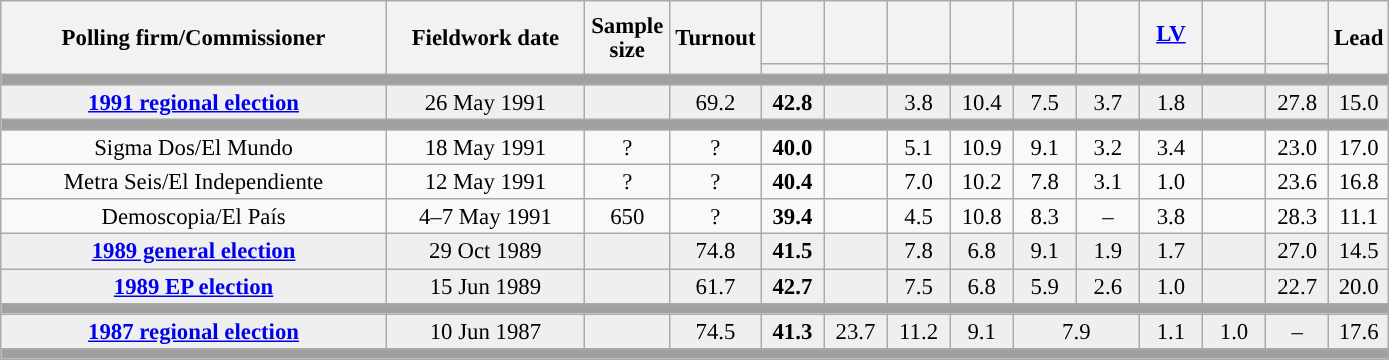<table class="wikitable collapsible collapsed" style="text-align:center; font-size:95%; line-height:16px;">
<tr style="height:42px;">
<th style="width:250px;" rowspan="2">Polling firm/Commissioner</th>
<th style="width:125px;" rowspan="2">Fieldwork date</th>
<th style="width:50px;" rowspan="2">Sample size</th>
<th style="width:45px;" rowspan="2">Turnout</th>
<th style="width:35px;"></th>
<th style="width:35px;"></th>
<th style="width:35px;"></th>
<th style="width:35px;"></th>
<th style="width:35px;"></th>
<th style="width:35px;"></th>
<th style="width:35px;"><a href='#'>LV</a></th>
<th style="width:35px;"></th>
<th style="width:35px;"></th>
<th style="width:30px;" rowspan="2">Lead</th>
</tr>
<tr>
<th style="color:inherit;background:"></th>
<th style="color:inherit;background:"></th>
<th style="color:inherit;background:"></th>
<th style="color:inherit;background:"></th>
<th style="color:inherit;background:"></th>
<th style="color:inherit;background:"></th>
<th style="color:inherit;background:"></th>
<th style="color:inherit;background:"></th>
<th style="color:inherit;background:"></th>
</tr>
<tr>
<td colspan="14" style="background:#A0A0A0"></td>
</tr>
<tr style="background:#EFEFEF;">
<td><strong><a href='#'>1991 regional election</a></strong></td>
<td>26 May 1991</td>
<td></td>
<td>69.2</td>
<td><strong>42.8</strong><br></td>
<td></td>
<td>3.8<br></td>
<td>10.4<br></td>
<td>7.5<br></td>
<td>3.7<br></td>
<td>1.8<br></td>
<td></td>
<td>27.8<br></td>
<td style="background:">15.0</td>
</tr>
<tr>
<td colspan="14" style="background:#A0A0A0"></td>
</tr>
<tr>
<td>Sigma Dos/El Mundo</td>
<td>18 May 1991</td>
<td>?</td>
<td>?</td>
<td><strong>40.0</strong><br></td>
<td></td>
<td>5.1<br></td>
<td>10.9<br></td>
<td>9.1<br></td>
<td>3.2<br></td>
<td>3.4<br></td>
<td></td>
<td>23.0<br></td>
<td style="background:">17.0</td>
</tr>
<tr>
<td>Metra Seis/El Independiente</td>
<td>12 May 1991</td>
<td>?</td>
<td>?</td>
<td><strong>40.4</strong><br></td>
<td></td>
<td>7.0<br></td>
<td>10.2<br></td>
<td>7.8<br></td>
<td>3.1<br></td>
<td>1.0<br></td>
<td></td>
<td>23.6<br></td>
<td style="background:">16.8</td>
</tr>
<tr>
<td>Demoscopia/El País</td>
<td>4–7 May 1991</td>
<td>650</td>
<td>?</td>
<td><strong>39.4</strong><br></td>
<td></td>
<td>4.5<br></td>
<td>10.8<br></td>
<td>8.3<br></td>
<td>–</td>
<td>3.8<br></td>
<td></td>
<td>28.3<br></td>
<td style="background:">11.1</td>
</tr>
<tr style="background:#EFEFEF;">
<td><strong><a href='#'>1989 general election</a></strong></td>
<td>29 Oct 1989</td>
<td></td>
<td>74.8</td>
<td><strong>41.5</strong><br></td>
<td></td>
<td>7.8<br></td>
<td>6.8<br></td>
<td>9.1<br></td>
<td>1.9<br></td>
<td>1.7<br></td>
<td></td>
<td>27.0<br></td>
<td style="background:">14.5</td>
</tr>
<tr style="background:#EFEFEF;">
<td><strong><a href='#'>1989 EP election</a></strong></td>
<td>15 Jun 1989</td>
<td></td>
<td>61.7</td>
<td><strong>42.7</strong><br></td>
<td></td>
<td>7.5<br></td>
<td>6.8<br></td>
<td>5.9<br></td>
<td>2.6<br></td>
<td>1.0<br></td>
<td></td>
<td>22.7<br></td>
<td style="background:">20.0</td>
</tr>
<tr>
<td colspan="14" style="background:#A0A0A0"></td>
</tr>
<tr style="background:#EFEFEF;">
<td><strong><a href='#'>1987 regional election</a></strong></td>
<td>10 Jun 1987</td>
<td></td>
<td>74.5</td>
<td><strong>41.3</strong><br></td>
<td>23.7<br></td>
<td>11.2<br></td>
<td>9.1<br></td>
<td colspan="2">7.9<br></td>
<td>1.1<br></td>
<td>1.0<br></td>
<td>–</td>
<td style="background:">17.6</td>
</tr>
<tr>
<td colspan="14" style="background:#A0A0A0"></td>
</tr>
</table>
